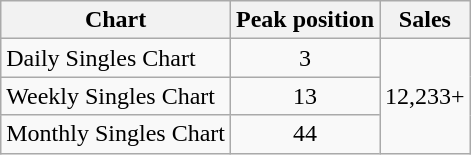<table class="wikitable">
<tr>
<th style="text-align:center;">Chart</th>
<th style="text-align:center;">Peak position</th>
<th style="text-align:center;">Sales</th>
</tr>
<tr>
<td align="left">Daily Singles Chart</td>
<td style="text-align:center;">3 </td>
<td style="text-align:center;" rowspan="3">12,233+</td>
</tr>
<tr>
<td align="left">Weekly Singles Chart</td>
<td style="text-align:center;">13 </td>
</tr>
<tr>
<td align="left">Monthly Singles Chart</td>
<td style="text-align:center;">44 </td>
</tr>
</table>
